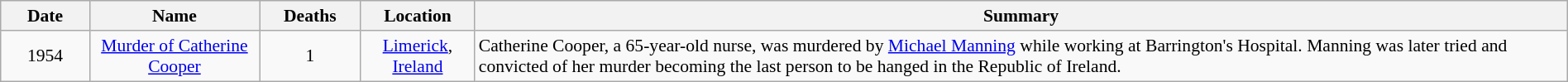<table class="sortable wikitable" width="100%" style="text-align:center; font-size:90%;">
<tr>
<th width="65px">Date</th>
<th width="130px">Name</th>
<th width="75px">Deaths</th>
<th width="85px">Location</th>
<th>Summary</th>
</tr>
<tr>
<td>1954</td>
<td><a href='#'>Murder of Catherine Cooper</a></td>
<td>1</td>
<td><a href='#'>Limerick</a>, <a href='#'>Ireland</a></td>
<td align=left>Catherine Cooper, a 65-year-old nurse, was murdered by <a href='#'>Michael Manning</a> while working at Barrington's Hospital. Manning was later tried and convicted of her murder becoming the last person to be hanged in the Republic of Ireland.</td>
</tr>
</table>
